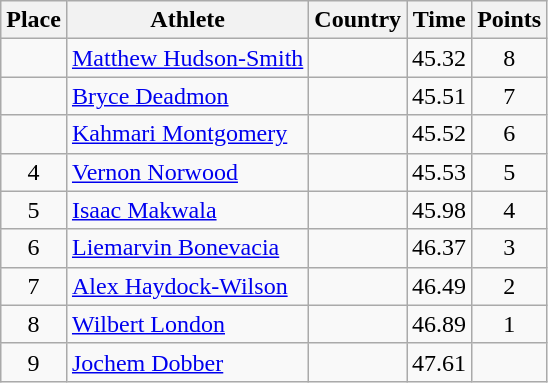<table class="wikitable">
<tr>
<th>Place</th>
<th>Athlete</th>
<th>Country</th>
<th>Time</th>
<th>Points</th>
</tr>
<tr>
<td align=center></td>
<td><a href='#'>Matthew Hudson-Smith</a></td>
<td></td>
<td>45.32</td>
<td align=center>8</td>
</tr>
<tr>
<td align=center></td>
<td><a href='#'>Bryce Deadmon</a></td>
<td></td>
<td>45.51</td>
<td align=center>7</td>
</tr>
<tr>
<td align=center></td>
<td><a href='#'>Kahmari Montgomery</a></td>
<td></td>
<td>45.52</td>
<td align=center>6</td>
</tr>
<tr>
<td align=center>4</td>
<td><a href='#'>Vernon Norwood</a></td>
<td></td>
<td>45.53</td>
<td align=center>5</td>
</tr>
<tr>
<td align=center>5</td>
<td><a href='#'>Isaac Makwala</a></td>
<td></td>
<td>45.98</td>
<td align=center>4</td>
</tr>
<tr>
<td align=center>6</td>
<td><a href='#'>Liemarvin Bonevacia</a></td>
<td></td>
<td>46.37</td>
<td align=center>3</td>
</tr>
<tr>
<td align=center>7</td>
<td><a href='#'>Alex Haydock-Wilson</a></td>
<td></td>
<td>46.49</td>
<td align=center>2</td>
</tr>
<tr>
<td align=center>8</td>
<td><a href='#'>Wilbert London</a></td>
<td></td>
<td>46.89</td>
<td align=center>1</td>
</tr>
<tr>
<td align=center>9</td>
<td><a href='#'>Jochem Dobber</a></td>
<td></td>
<td>47.61</td>
<td align=center></td>
</tr>
</table>
